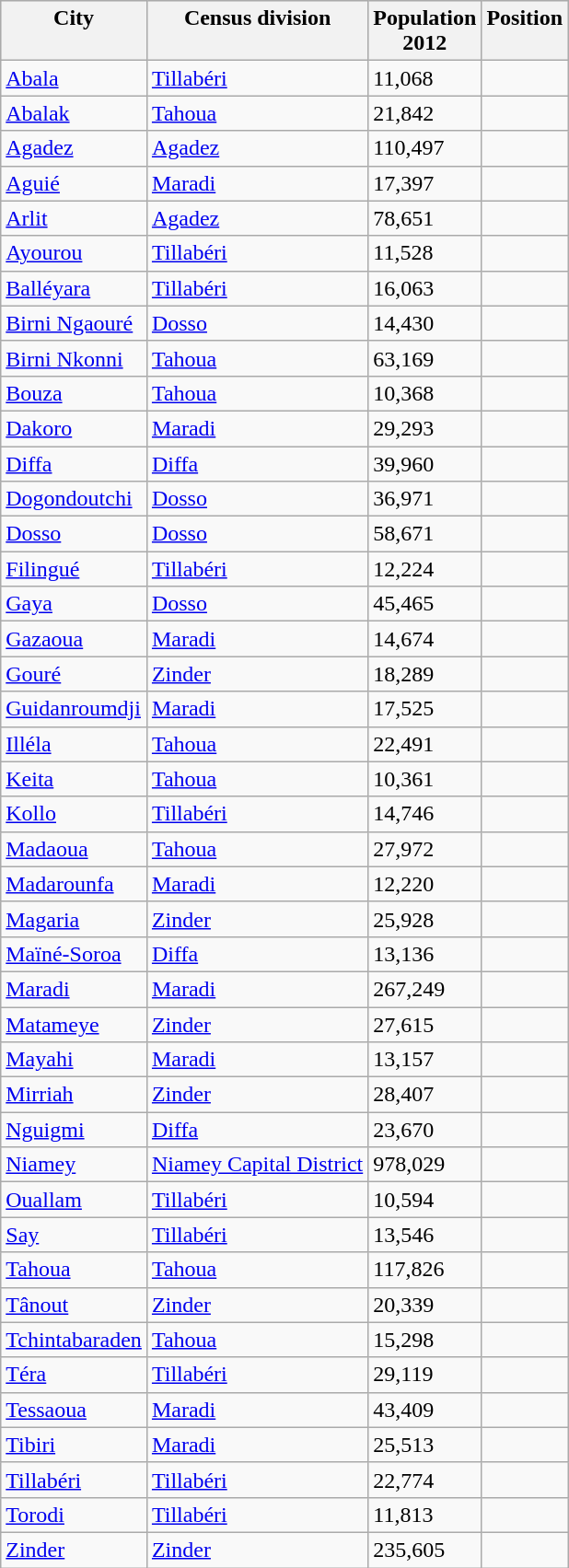<table class="wikitable sortable">
<tr valign=top style="font-weight:bold; background-color: #DDDDDD">
<th>City</th>
<th>Census division</th>
<th>Population<br>2012</th>
<th>Position</th>
</tr>
<tr>
<td><a href='#'>Abala</a></td>
<td><a href='#'>Tillabéri</a></td>
<td>11,068</td>
<td></td>
</tr>
<tr>
<td><a href='#'>Abalak</a></td>
<td><a href='#'>Tahoua</a></td>
<td>21,842</td>
<td><small></small></td>
</tr>
<tr>
<td><a href='#'>Agadez</a></td>
<td><a href='#'>Agadez</a></td>
<td>110,497</td>
<td><small></small></td>
</tr>
<tr>
<td><a href='#'>Aguié</a></td>
<td><a href='#'>Maradi</a></td>
<td>17,397</td>
<td><small></small></td>
</tr>
<tr>
<td><a href='#'>Arlit</a></td>
<td><a href='#'>Agadez</a></td>
<td>78,651</td>
<td><small></small></td>
</tr>
<tr>
<td><a href='#'>Ayourou</a></td>
<td><a href='#'>Tillabéri</a></td>
<td>11,528</td>
<td></td>
</tr>
<tr>
<td><a href='#'>Balléyara</a></td>
<td><a href='#'>Tillabéri</a></td>
<td>16,063</td>
<td></td>
</tr>
<tr>
<td><a href='#'>Birni Ngaouré</a></td>
<td><a href='#'>Dosso</a></td>
<td>14,430</td>
<td><small></small></td>
</tr>
<tr>
<td><a href='#'>Birni Nkonni</a></td>
<td><a href='#'>Tahoua</a></td>
<td>63,169</td>
<td><small></small></td>
</tr>
<tr>
<td><a href='#'>Bouza</a></td>
<td><a href='#'>Tahoua</a></td>
<td>10,368</td>
<td></td>
</tr>
<tr>
<td><a href='#'>Dakoro</a></td>
<td><a href='#'>Maradi</a></td>
<td>29,293</td>
<td><small></small></td>
</tr>
<tr>
<td><a href='#'>Diffa</a></td>
<td><a href='#'>Diffa</a></td>
<td>39,960</td>
<td><small></small></td>
</tr>
<tr>
<td><a href='#'>Dogondoutchi</a></td>
<td><a href='#'>Dosso</a></td>
<td>36,971</td>
<td><small></small></td>
</tr>
<tr>
<td><a href='#'>Dosso</a></td>
<td><a href='#'>Dosso</a></td>
<td>58,671</td>
<td><small></small></td>
</tr>
<tr>
<td><a href='#'>Filingué</a></td>
<td><a href='#'>Tillabéri</a></td>
<td>12,224</td>
<td><small></small></td>
</tr>
<tr>
<td><a href='#'>Gaya</a></td>
<td><a href='#'>Dosso</a></td>
<td>45,465</td>
<td><small></small></td>
</tr>
<tr>
<td><a href='#'>Gazaoua</a></td>
<td><a href='#'>Maradi</a></td>
<td>14,674</td>
<td></td>
</tr>
<tr>
<td><a href='#'>Gouré</a></td>
<td><a href='#'>Zinder</a></td>
<td>18,289</td>
<td><small></small></td>
</tr>
<tr>
<td><a href='#'>Guidanroumdji</a></td>
<td><a href='#'>Maradi</a></td>
<td>17,525</td>
<td><small></small></td>
</tr>
<tr>
<td><a href='#'>Illéla</a></td>
<td><a href='#'>Tahoua</a></td>
<td>22,491</td>
<td><small></small></td>
</tr>
<tr>
<td><a href='#'>Keita</a></td>
<td><a href='#'>Tahoua</a></td>
<td>10,361</td>
<td></td>
</tr>
<tr>
<td><a href='#'>Kollo</a></td>
<td><a href='#'>Tillabéri</a></td>
<td>14,746</td>
<td><small></small></td>
</tr>
<tr>
<td><a href='#'>Madaoua</a></td>
<td><a href='#'>Tahoua</a></td>
<td>27,972</td>
<td><small></small></td>
</tr>
<tr>
<td><a href='#'>Madarounfa</a></td>
<td><a href='#'>Maradi</a></td>
<td>12,220</td>
<td></td>
</tr>
<tr>
<td><a href='#'>Magaria</a></td>
<td><a href='#'>Zinder</a></td>
<td>25,928</td>
<td><small></small></td>
</tr>
<tr>
<td><a href='#'>Maïné-Soroa</a></td>
<td><a href='#'>Diffa</a></td>
<td>13,136</td>
<td><small></small></td>
</tr>
<tr>
<td><a href='#'>Maradi</a></td>
<td><a href='#'>Maradi</a></td>
<td>267,249</td>
<td><small></small></td>
</tr>
<tr>
<td><a href='#'>Matameye</a></td>
<td><a href='#'>Zinder</a></td>
<td>27,615</td>
<td><small></small></td>
</tr>
<tr>
<td><a href='#'>Mayahi</a></td>
<td><a href='#'>Maradi</a></td>
<td>13,157</td>
<td></td>
</tr>
<tr>
<td><a href='#'>Mirriah</a></td>
<td><a href='#'>Zinder</a></td>
<td>28,407</td>
<td><small></small></td>
</tr>
<tr>
<td><a href='#'>Nguigmi</a></td>
<td><a href='#'>Diffa</a></td>
<td>23,670</td>
<td><small></small></td>
</tr>
<tr>
<td><a href='#'>Niamey</a></td>
<td><a href='#'>Niamey Capital District</a></td>
<td>978,029</td>
<td><small></small></td>
</tr>
<tr>
<td><a href='#'>Ouallam</a></td>
<td><a href='#'>Tillabéri</a></td>
<td>10,594</td>
<td></td>
</tr>
<tr>
<td><a href='#'>Say</a></td>
<td><a href='#'>Tillabéri</a></td>
<td>13,546</td>
<td><small></small></td>
</tr>
<tr>
<td><a href='#'>Tahoua</a></td>
<td><a href='#'>Tahoua</a></td>
<td>117,826</td>
<td><small></small></td>
</tr>
<tr>
<td><a href='#'>Tânout</a></td>
<td><a href='#'>Zinder</a></td>
<td>20,339</td>
<td><small></small></td>
</tr>
<tr>
<td><a href='#'>Tchintabaraden</a></td>
<td><a href='#'>Tahoua</a></td>
<td>15,298</td>
<td></td>
</tr>
<tr>
<td><a href='#'>Téra</a></td>
<td><a href='#'>Tillabéri</a></td>
<td>29,119</td>
<td><small></small></td>
</tr>
<tr>
<td><a href='#'>Tessaoua</a></td>
<td><a href='#'>Maradi</a></td>
<td>43,409</td>
<td><small></small></td>
</tr>
<tr>
<td><a href='#'>Tibiri</a></td>
<td><a href='#'>Maradi</a></td>
<td>25,513</td>
<td></td>
</tr>
<tr>
<td><a href='#'>Tillabéri</a></td>
<td><a href='#'>Tillabéri</a></td>
<td>22,774</td>
<td><small></small></td>
</tr>
<tr>
<td><a href='#'>Torodi</a></td>
<td><a href='#'>Tillabéri</a></td>
<td>11,813</td>
<td></td>
</tr>
<tr>
<td><a href='#'>Zinder</a></td>
<td><a href='#'>Zinder</a></td>
<td>235,605</td>
<td><small></small></td>
</tr>
</table>
